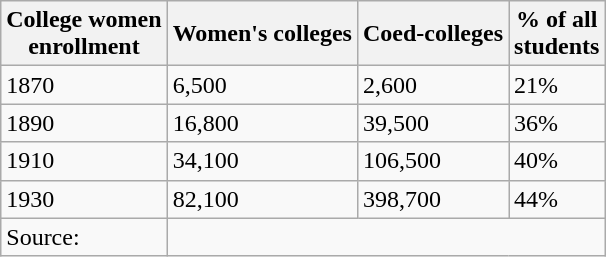<table class="wikitable">
<tr>
<th>College women <br>enrollment</th>
<th>Women's colleges</th>
<th>Coed-colleges</th>
<th>% of all <br>students</th>
</tr>
<tr>
<td>1870</td>
<td>6,500</td>
<td>2,600</td>
<td>21%</td>
</tr>
<tr>
<td>1890</td>
<td>16,800</td>
<td>39,500</td>
<td>36%</td>
</tr>
<tr>
<td>1910</td>
<td>34,100</td>
<td>106,500</td>
<td>40%</td>
</tr>
<tr>
<td>1930</td>
<td>82,100</td>
<td>398,700</td>
<td>44%</td>
</tr>
<tr>
<td>Source:</td>
</tr>
</table>
